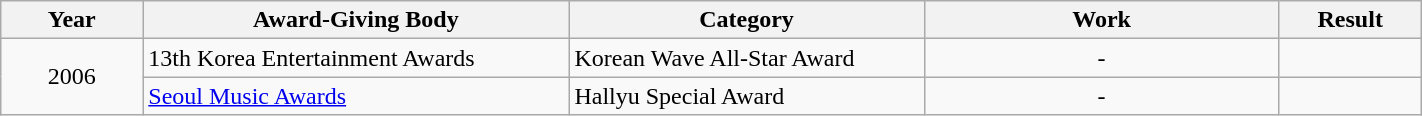<table | width="75%" class="wikitable sortable">
<tr>
<th width="10%">Year</th>
<th width="30%">Award-Giving Body</th>
<th width="25%">Category</th>
<th width="25%">Work</th>
<th width="10%">Result</th>
</tr>
<tr>
<td rowspan="2" align=center>2006</td>
<td>13th Korea Entertainment Awards</td>
<td>Korean Wave All-Star Award</td>
<td align="center">- </td>
<td></td>
</tr>
<tr>
<td><a href='#'>Seoul Music Awards</a></td>
<td>Hallyu Special Award</td>
<td align="center">- </td>
<td></td>
</tr>
</table>
